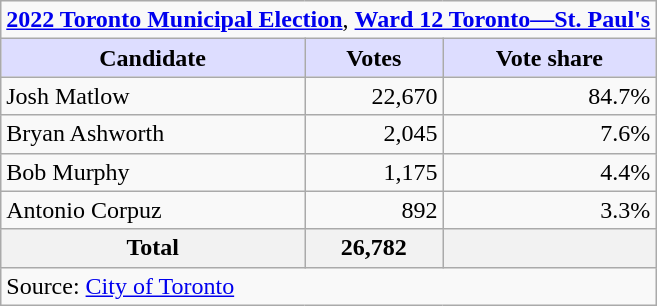<table class="wikitable plainrowheaders">
<tr>
<td colspan="3"><strong><a href='#'>2022 Toronto Municipal Election</a></strong>, <strong><a href='#'>Ward 12 Toronto—St. Paul's</a></strong></td>
</tr>
<tr>
<th scope="col" style="background:#ddf;">Candidate</th>
<th scope="col" style="background:#ddf;">Votes</th>
<th scope="col" style="background:#ddf;">Vote share</th>
</tr>
<tr>
<td scope="row">Josh Matlow</td>
<td align="right">22,670</td>
<td align="right">84.7%</td>
</tr>
<tr>
<td scope="row">Bryan Ashworth</td>
<td align="right">2,045</td>
<td align="right">7.6%</td>
</tr>
<tr>
<td scope="row">Bob Murphy</td>
<td align="right">1,175</td>
<td align="right">4.4%</td>
</tr>
<tr>
<td scope="row">Antonio Corpuz</td>
<td align="right">892</td>
<td align="right">3.3%</td>
</tr>
<tr>
<th scope="row"><strong>Total</strong></th>
<th align="right">26,782</th>
<th align="right"></th>
</tr>
<tr>
<td colspan="3">Source: <a href='#'>City of Toronto</a></td>
</tr>
</table>
